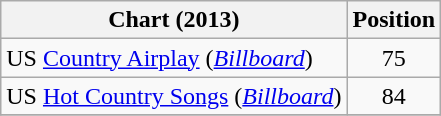<table class="wikitable sortable">
<tr>
<th scope="col">Chart (2013)</th>
<th scope="col">Position</th>
</tr>
<tr>
<td>US <a href='#'>Country Airplay</a> (<em><a href='#'>Billboard</a></em>)</td>
<td align="center">75</td>
</tr>
<tr>
<td>US <a href='#'>Hot Country Songs</a> (<em><a href='#'>Billboard</a></em>)</td>
<td align="center">84</td>
</tr>
<tr>
</tr>
</table>
